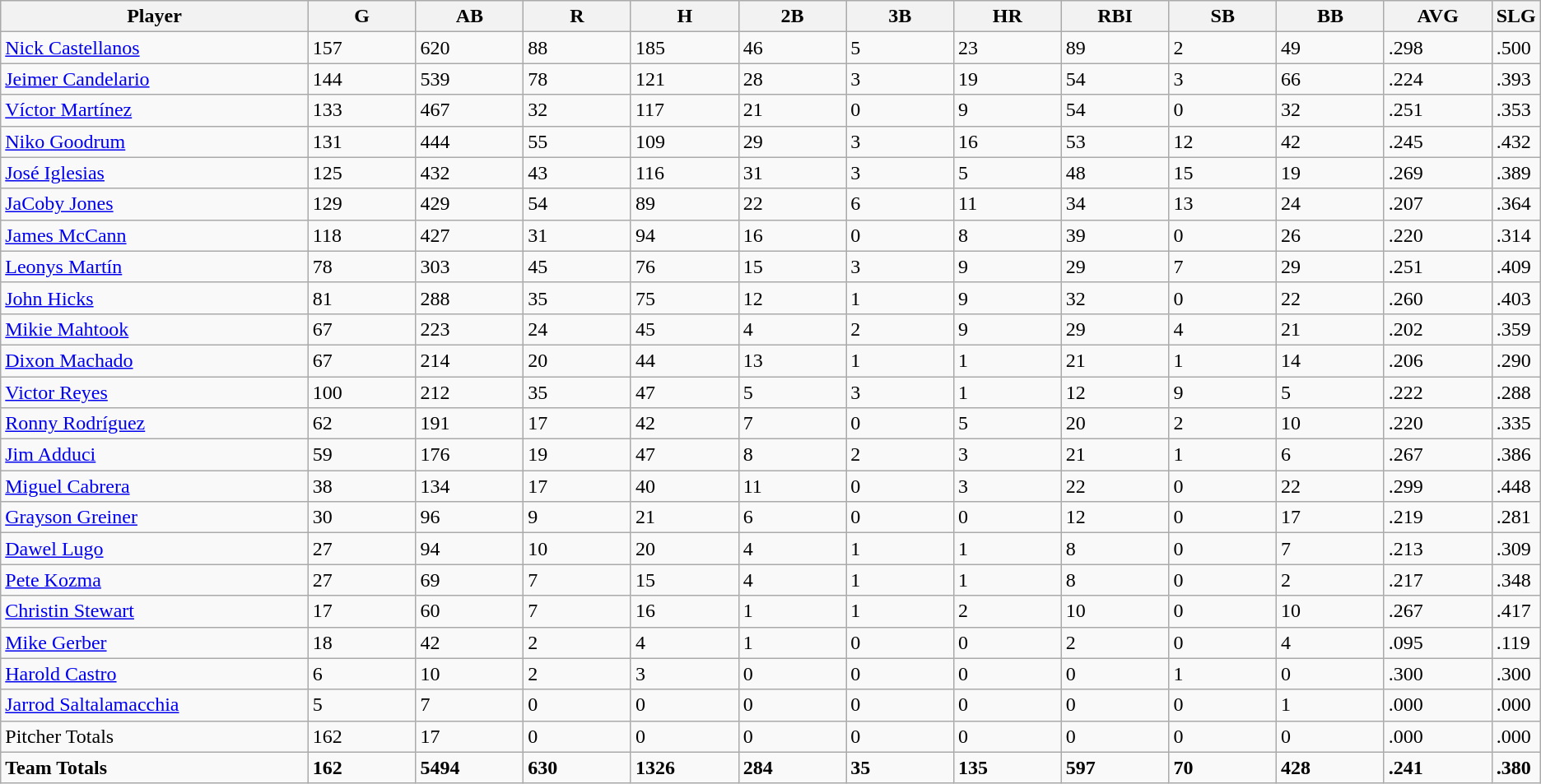<table class="wikitable sortable">
<tr>
<th bgcolor="#DDDDFF" width="20%">Player</th>
<th bgcolor="#DDDDFF" width="7%">G</th>
<th bgcolor="#DDDDFF" width="7%">AB</th>
<th bgcolor="#DDDDFF" width="7%">R</th>
<th bgcolor="#DDDDFF" width="7%">H</th>
<th bgcolor="#DDDDFF" width="7%">2B</th>
<th bgcolor="#DDDDFF" width="7%">3B</th>
<th bgcolor="#DDDDFF" width="7%">HR</th>
<th bgcolor="#DDDDFF" width="7%">RBI</th>
<th bgcolor="#DDDDFF" width="7%">SB</th>
<th bgcolor="#DDDDFF" width="7%">BB</th>
<th bgcolor="#DDDDFF" width="7%">AVG</th>
<th bgcolor="#DDDDFF; width="7%">SLG</th>
</tr>
<tr>
<td><a href='#'>Nick Castellanos</a></td>
<td>157</td>
<td>620</td>
<td>88</td>
<td>185</td>
<td>46</td>
<td>5</td>
<td>23</td>
<td>89</td>
<td>2</td>
<td>49</td>
<td>.298</td>
<td>.500</td>
</tr>
<tr>
<td><a href='#'>Jeimer Candelario</a></td>
<td>144</td>
<td>539</td>
<td>78</td>
<td>121</td>
<td>28</td>
<td>3</td>
<td>19</td>
<td>54</td>
<td>3</td>
<td>66</td>
<td>.224</td>
<td>.393</td>
</tr>
<tr>
<td><a href='#'>Víctor Martínez</a></td>
<td>133</td>
<td>467</td>
<td>32</td>
<td>117</td>
<td>21</td>
<td>0</td>
<td>9</td>
<td>54</td>
<td>0</td>
<td>32</td>
<td>.251</td>
<td>.353</td>
</tr>
<tr>
<td><a href='#'>Niko Goodrum</a></td>
<td>131</td>
<td>444</td>
<td>55</td>
<td>109</td>
<td>29</td>
<td>3</td>
<td>16</td>
<td>53</td>
<td>12</td>
<td>42</td>
<td>.245</td>
<td>.432</td>
</tr>
<tr>
<td><a href='#'>José Iglesias</a></td>
<td>125</td>
<td>432</td>
<td>43</td>
<td>116</td>
<td>31</td>
<td>3</td>
<td>5</td>
<td>48</td>
<td>15</td>
<td>19</td>
<td>.269</td>
<td>.389</td>
</tr>
<tr>
<td><a href='#'>JaCoby Jones</a></td>
<td>129</td>
<td>429</td>
<td>54</td>
<td>89</td>
<td>22</td>
<td>6</td>
<td>11</td>
<td>34</td>
<td>13</td>
<td>24</td>
<td>.207</td>
<td>.364</td>
</tr>
<tr>
<td><a href='#'>James McCann</a></td>
<td>118</td>
<td>427</td>
<td>31</td>
<td>94</td>
<td>16</td>
<td>0</td>
<td>8</td>
<td>39</td>
<td>0</td>
<td>26</td>
<td>.220</td>
<td>.314</td>
</tr>
<tr>
<td><a href='#'>Leonys Martín</a></td>
<td>78</td>
<td>303</td>
<td>45</td>
<td>76</td>
<td>15</td>
<td>3</td>
<td>9</td>
<td>29</td>
<td>7</td>
<td>29</td>
<td>.251</td>
<td>.409</td>
</tr>
<tr>
<td><a href='#'>John Hicks</a></td>
<td>81</td>
<td>288</td>
<td>35</td>
<td>75</td>
<td>12</td>
<td>1</td>
<td>9</td>
<td>32</td>
<td>0</td>
<td>22</td>
<td>.260</td>
<td>.403</td>
</tr>
<tr>
<td><a href='#'>Mikie Mahtook</a></td>
<td>67</td>
<td>223</td>
<td>24</td>
<td>45</td>
<td>4</td>
<td>2</td>
<td>9</td>
<td>29</td>
<td>4</td>
<td>21</td>
<td>.202</td>
<td>.359</td>
</tr>
<tr>
<td><a href='#'>Dixon Machado</a></td>
<td>67</td>
<td>214</td>
<td>20</td>
<td>44</td>
<td>13</td>
<td>1</td>
<td>1</td>
<td>21</td>
<td>1</td>
<td>14</td>
<td>.206</td>
<td>.290</td>
</tr>
<tr>
<td><a href='#'>Victor Reyes</a></td>
<td>100</td>
<td>212</td>
<td>35</td>
<td>47</td>
<td>5</td>
<td>3</td>
<td>1</td>
<td>12</td>
<td>9</td>
<td>5</td>
<td>.222</td>
<td>.288</td>
</tr>
<tr>
<td><a href='#'>Ronny Rodríguez</a></td>
<td>62</td>
<td>191</td>
<td>17</td>
<td>42</td>
<td>7</td>
<td>0</td>
<td>5</td>
<td>20</td>
<td>2</td>
<td>10</td>
<td>.220</td>
<td>.335</td>
</tr>
<tr>
<td><a href='#'>Jim Adduci</a></td>
<td>59</td>
<td>176</td>
<td>19</td>
<td>47</td>
<td>8</td>
<td>2</td>
<td>3</td>
<td>21</td>
<td>1</td>
<td>6</td>
<td>.267</td>
<td>.386</td>
</tr>
<tr>
<td><a href='#'>Miguel Cabrera</a></td>
<td>38</td>
<td>134</td>
<td>17</td>
<td>40</td>
<td>11</td>
<td>0</td>
<td>3</td>
<td>22</td>
<td>0</td>
<td>22</td>
<td>.299</td>
<td>.448</td>
</tr>
<tr>
<td><a href='#'>Grayson Greiner</a></td>
<td>30</td>
<td>96</td>
<td>9</td>
<td>21</td>
<td>6</td>
<td>0</td>
<td>0</td>
<td>12</td>
<td>0</td>
<td>17</td>
<td>.219</td>
<td>.281</td>
</tr>
<tr>
<td><a href='#'>Dawel Lugo</a></td>
<td>27</td>
<td>94</td>
<td>10</td>
<td>20</td>
<td>4</td>
<td>1</td>
<td>1</td>
<td>8</td>
<td>0</td>
<td>7</td>
<td>.213</td>
<td>.309</td>
</tr>
<tr>
<td><a href='#'>Pete Kozma</a></td>
<td>27</td>
<td>69</td>
<td>7</td>
<td>15</td>
<td>4</td>
<td>1</td>
<td>1</td>
<td>8</td>
<td>0</td>
<td>2</td>
<td>.217</td>
<td>.348</td>
</tr>
<tr>
<td><a href='#'>Christin Stewart</a></td>
<td>17</td>
<td>60</td>
<td>7</td>
<td>16</td>
<td>1</td>
<td>1</td>
<td>2</td>
<td>10</td>
<td>0</td>
<td>10</td>
<td>.267</td>
<td>.417</td>
</tr>
<tr>
<td><a href='#'>Mike Gerber</a></td>
<td>18</td>
<td>42</td>
<td>2</td>
<td>4</td>
<td>1</td>
<td>0</td>
<td>0</td>
<td>2</td>
<td>0</td>
<td>4</td>
<td>.095</td>
<td>.119</td>
</tr>
<tr>
<td><a href='#'>Harold Castro</a></td>
<td>6</td>
<td>10</td>
<td>2</td>
<td>3</td>
<td>0</td>
<td>0</td>
<td>0</td>
<td>0</td>
<td>1</td>
<td>0</td>
<td>.300</td>
<td>.300</td>
</tr>
<tr>
<td><a href='#'>Jarrod Saltalamacchia</a></td>
<td>5</td>
<td>7</td>
<td>0</td>
<td>0</td>
<td>0</td>
<td>0</td>
<td>0</td>
<td>0</td>
<td>0</td>
<td>1</td>
<td>.000</td>
<td>.000</td>
</tr>
<tr>
<td>Pitcher Totals</td>
<td>162</td>
<td>17</td>
<td>0</td>
<td>0</td>
<td>0</td>
<td>0</td>
<td>0</td>
<td>0</td>
<td>0</td>
<td>0</td>
<td>.000</td>
<td>.000</td>
</tr>
<tr>
<td><strong>Team Totals</strong></td>
<td><strong>162</strong></td>
<td><strong>5494</strong></td>
<td><strong>630</strong></td>
<td><strong>1326</strong></td>
<td><strong>284</strong></td>
<td><strong>35</strong></td>
<td><strong>135</strong></td>
<td><strong>597</strong></td>
<td><strong>70</strong></td>
<td><strong>428</strong></td>
<td><strong>.241</strong></td>
<td><strong>.380</strong></td>
</tr>
</table>
